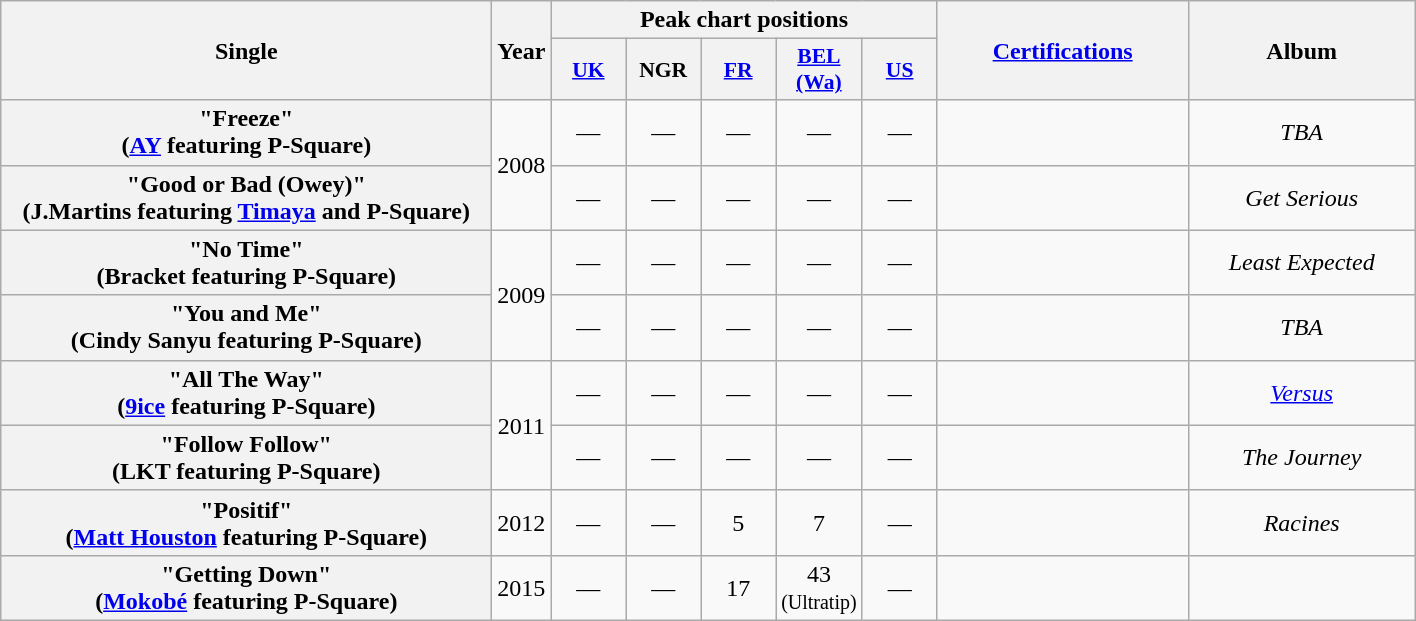<table class="wikitable plainrowheaders" style="text-align:center;">
<tr>
<th scope="col" rowspan="2" style="width:20em;">Single</th>
<th scope="col" rowspan="2">Year</th>
<th scope="col" colspan="5">Peak chart positions</th>
<th scope="col" rowspan="2" style="width:10em;"><a href='#'>Certifications</a></th>
<th scope="col" rowspan="2" style="width:9em;">Album</th>
</tr>
<tr>
<th scope="col" style="width:3em;font-size:90%;"><a href='#'>UK</a></th>
<th scope="col" style="width:3em;font-size:90%;">NGR</th>
<th scope="col" style="width:3em;font-size:90%;"><a href='#'>FR</a><br></th>
<th scope="col" style="width:3em;font-size:90%;"><a href='#'>BEL <br> (Wa)</a><br></th>
<th scope="col" style="width:3em;font-size:90%;"><a href='#'>US</a></th>
</tr>
<tr>
<th scope="row">"Freeze"<br><span>(<a href='#'>AY</a> featuring P-Square)</span></th>
<td rowspan="2">2008</td>
<td>—</td>
<td>—</td>
<td>—</td>
<td>—</td>
<td>—</td>
<td></td>
<td><em>TBA</em> </td>
</tr>
<tr>
<th scope="row">"Good or Bad (Owey)"<br><span>(J.Martins featuring <a href='#'>Timaya</a> and P-Square)</span></th>
<td>—</td>
<td>—</td>
<td>—</td>
<td>—</td>
<td>—</td>
<td></td>
<td><em>Get Serious</em> </td>
</tr>
<tr>
<th scope="row">"No Time"<br><span>(Bracket featuring P-Square)</span></th>
<td rowspan="2">2009</td>
<td>—</td>
<td>—</td>
<td>—</td>
<td>—</td>
<td>—</td>
<td></td>
<td><em>Least Expected</em> </td>
</tr>
<tr>
<th scope="row">"You and Me"<br><span>(Cindy Sanyu featuring P-Square)</span></th>
<td>—</td>
<td>—</td>
<td>—</td>
<td>—</td>
<td>—</td>
<td></td>
<td><em>TBA</em> </td>
</tr>
<tr>
<th scope="row">"All The Way"<br><span>(<a href='#'>9ice</a> featuring P-Square)</span></th>
<td rowspan="2">2011</td>
<td>—</td>
<td>—</td>
<td>—</td>
<td>—</td>
<td>—</td>
<td></td>
<td><em><a href='#'>Versus</a></em> </td>
</tr>
<tr>
<th scope="row">"Follow Follow"<br><span>(LKT featuring P-Square)</span></th>
<td>—</td>
<td>—</td>
<td>—</td>
<td>—</td>
<td>—</td>
<td></td>
<td><em>The Journey</em> </td>
</tr>
<tr>
<th scope="row">"Positif"<br><span>(<a href='#'>Matt Houston</a> featuring P-Square)</span></th>
<td rowspan="1">2012</td>
<td>—</td>
<td>—</td>
<td>5</td>
<td>7</td>
<td>—</td>
<td></td>
<td><em>Racines</em> </td>
</tr>
<tr>
<th scope="row">"Getting Down"<br><span>(<a href='#'>Mokobé</a> featuring P-Square)</span></th>
<td rowspan="1">2015</td>
<td>—</td>
<td>—</td>
<td>17</td>
<td>43<br><small>(Ultratip)</small></td>
<td>—</td>
<td></td>
<td></td>
</tr>
</table>
